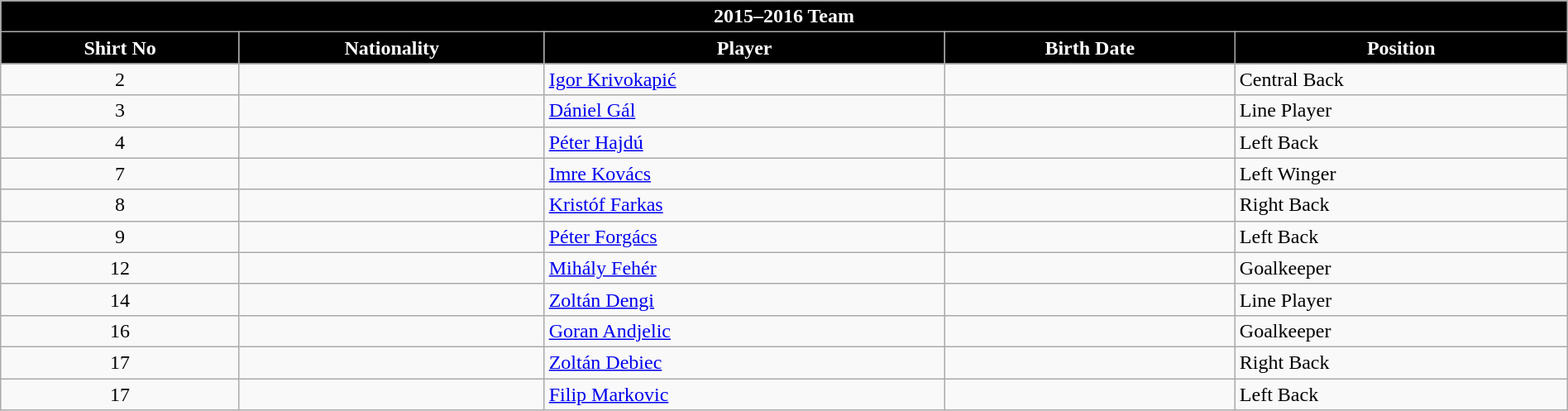<table class="wikitable collapsible collapsed" style="width:100%;">
<tr>
<th colspan=5 style="background-color:black;color:white;text-align:center;"> <strong>2015–2016 Team</strong></th>
</tr>
<tr>
<th style="color:white; background:black">Shirt No</th>
<th style="color:white; background:black">Nationality</th>
<th style="color:white; background:black">Player</th>
<th style="color:white; background:black">Birth Date</th>
<th style="color:white; background:black">Position</th>
</tr>
<tr>
<td align=center>2</td>
<td></td>
<td><a href='#'>Igor Krivokapić</a></td>
<td></td>
<td>Central Back</td>
</tr>
<tr>
<td align=center>3</td>
<td></td>
<td><a href='#'>Dániel Gál</a></td>
<td></td>
<td>Line Player</td>
</tr>
<tr>
<td align=center>4</td>
<td></td>
<td><a href='#'>Péter Hajdú</a></td>
<td></td>
<td>Left Back</td>
</tr>
<tr>
<td align=center>7</td>
<td></td>
<td><a href='#'>Imre Kovács</a></td>
<td></td>
<td>Left Winger</td>
</tr>
<tr>
<td align=center>8</td>
<td></td>
<td><a href='#'>Kristóf Farkas</a></td>
<td></td>
<td>Right Back</td>
</tr>
<tr>
<td align=center>9</td>
<td></td>
<td><a href='#'>Péter Forgács</a></td>
<td></td>
<td>Left Back</td>
</tr>
<tr>
<td align=center>12</td>
<td></td>
<td><a href='#'>Mihály Fehér</a></td>
<td></td>
<td>Goalkeeper</td>
</tr>
<tr>
<td align=center>14</td>
<td></td>
<td><a href='#'>Zoltán Dengi</a></td>
<td></td>
<td>Line Player</td>
</tr>
<tr>
<td align=center>16</td>
<td></td>
<td><a href='#'>Goran Andjelic</a></td>
<td></td>
<td>Goalkeeper</td>
</tr>
<tr>
<td align=center>17</td>
<td></td>
<td><a href='#'>Zoltán Debiec</a></td>
<td></td>
<td>Right Back</td>
</tr>
<tr>
<td align=center>17</td>
<td></td>
<td><a href='#'>Filip Markovic</a></td>
<td></td>
<td>Left Back</td>
</tr>
</table>
